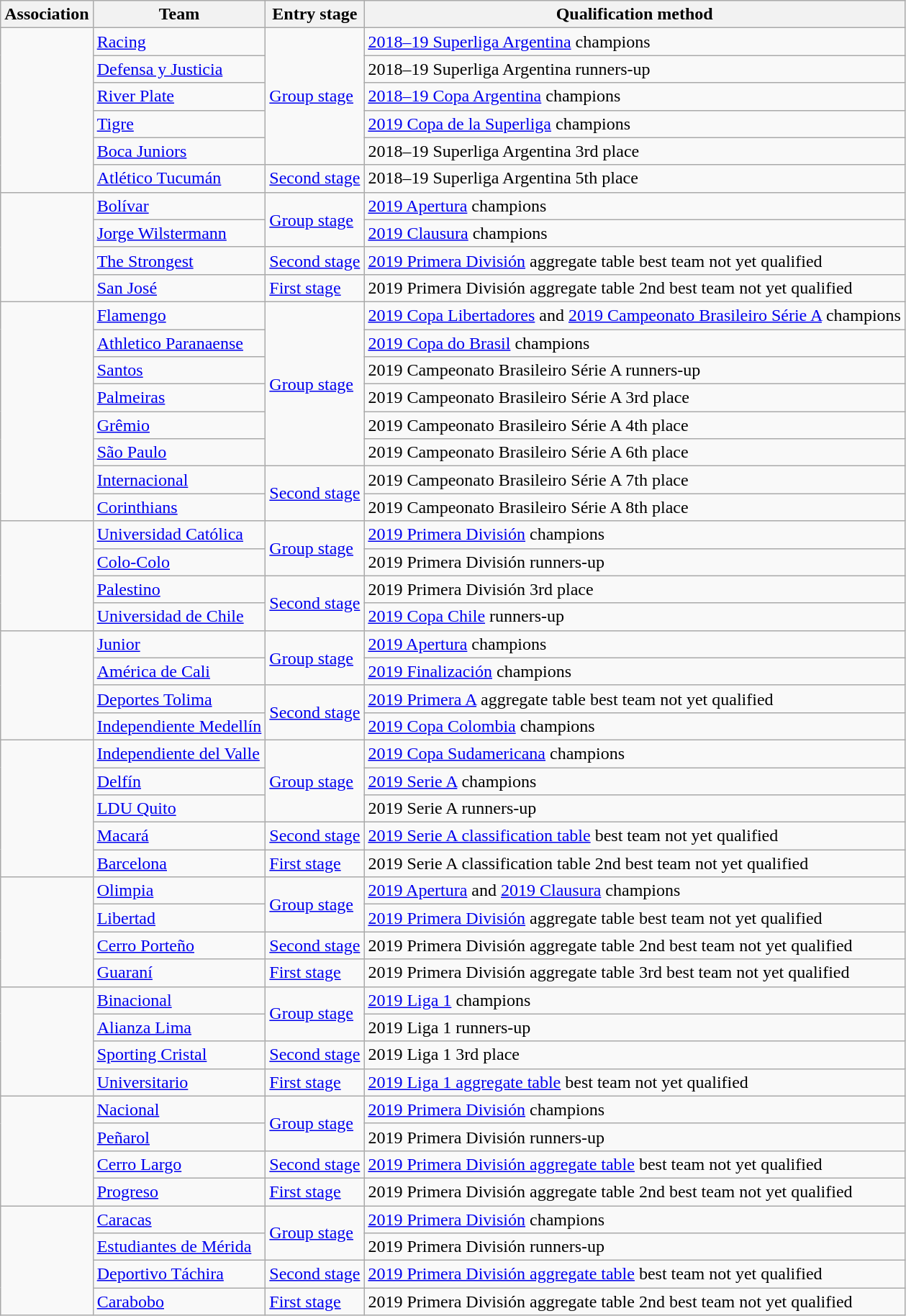<table class="wikitable">
<tr>
<th>Association</th>
<th>Team </th>
<th>Entry stage</th>
<th>Qualification method</th>
</tr>
<tr>
<td rowspan=6><br></td>
<td><a href='#'>Racing</a> </td>
<td rowspan=5><a href='#'>Group stage</a></td>
<td><a href='#'>2018–19 Superliga Argentina</a> champions</td>
</tr>
<tr>
<td><a href='#'>Defensa y Justicia</a> </td>
<td>2018–19 Superliga Argentina runners-up</td>
</tr>
<tr>
<td><a href='#'>River Plate</a> </td>
<td><a href='#'>2018–19 Copa Argentina</a> champions</td>
</tr>
<tr>
<td><a href='#'>Tigre</a> </td>
<td><a href='#'>2019 Copa de la Superliga</a> champions</td>
</tr>
<tr>
<td><a href='#'>Boca Juniors</a> </td>
<td>2018–19 Superliga Argentina 3rd place</td>
</tr>
<tr>
<td><a href='#'>Atlético Tucumán</a> </td>
<td><a href='#'>Second stage</a></td>
<td>2018–19 Superliga Argentina 5th place</td>
</tr>
<tr>
<td rowspan=4><br></td>
<td><a href='#'>Bolívar</a> </td>
<td rowspan=2><a href='#'>Group stage</a></td>
<td><a href='#'>2019 Apertura</a> champions</td>
</tr>
<tr>
<td><a href='#'>Jorge Wilstermann</a> </td>
<td><a href='#'>2019 Clausura</a> champions</td>
</tr>
<tr>
<td><a href='#'>The Strongest</a> </td>
<td><a href='#'>Second stage</a></td>
<td><a href='#'>2019 Primera División</a> aggregate table best team not yet qualified</td>
</tr>
<tr>
<td><a href='#'>San José</a> </td>
<td><a href='#'>First stage</a></td>
<td>2019 Primera División aggregate table 2nd best team not yet qualified</td>
</tr>
<tr>
<td rowspan=8><br></td>
<td><a href='#'>Flamengo</a> </td>
<td rowspan=6><a href='#'>Group stage</a></td>
<td><a href='#'>2019 Copa Libertadores</a> and <a href='#'>2019 Campeonato Brasileiro Série A</a> champions</td>
</tr>
<tr>
<td><a href='#'>Athletico Paranaense</a> </td>
<td><a href='#'>2019 Copa do Brasil</a> champions</td>
</tr>
<tr>
<td><a href='#'>Santos</a> </td>
<td>2019 Campeonato Brasileiro Série A runners-up</td>
</tr>
<tr>
<td><a href='#'>Palmeiras</a> </td>
<td>2019 Campeonato Brasileiro Série A 3rd place</td>
</tr>
<tr>
<td><a href='#'>Grêmio</a> </td>
<td>2019 Campeonato Brasileiro Série A 4th place</td>
</tr>
<tr>
<td><a href='#'>São Paulo</a> </td>
<td>2019 Campeonato Brasileiro Série A 6th place</td>
</tr>
<tr>
<td><a href='#'>Internacional</a> </td>
<td rowspan=2><a href='#'>Second stage</a></td>
<td>2019 Campeonato Brasileiro Série A 7th place</td>
</tr>
<tr>
<td><a href='#'>Corinthians</a> </td>
<td>2019 Campeonato Brasileiro Série A 8th place</td>
</tr>
<tr>
<td rowspan=4><br></td>
<td><a href='#'>Universidad Católica</a> </td>
<td rowspan=2><a href='#'>Group stage</a></td>
<td><a href='#'>2019 Primera División</a> champions</td>
</tr>
<tr>
<td><a href='#'>Colo-Colo</a> </td>
<td>2019 Primera División runners-up</td>
</tr>
<tr>
<td><a href='#'>Palestino</a> </td>
<td rowspan=2><a href='#'>Second stage</a></td>
<td>2019 Primera División 3rd place</td>
</tr>
<tr>
<td><a href='#'>Universidad de Chile</a> </td>
<td><a href='#'>2019 Copa Chile</a> runners-up</td>
</tr>
<tr>
<td rowspan=4><br></td>
<td><a href='#'>Junior</a> </td>
<td rowspan=2><a href='#'>Group stage</a></td>
<td><a href='#'>2019 Apertura</a> champions</td>
</tr>
<tr>
<td><a href='#'>América de Cali</a> </td>
<td><a href='#'>2019 Finalización</a> champions</td>
</tr>
<tr>
<td><a href='#'>Deportes Tolima</a> </td>
<td rowspan=2><a href='#'>Second stage</a></td>
<td><a href='#'>2019 Primera A</a> aggregate table best team not yet qualified</td>
</tr>
<tr>
<td><a href='#'>Independiente Medellín</a> </td>
<td><a href='#'>2019 Copa Colombia</a> champions</td>
</tr>
<tr>
<td rowspan=5><br></td>
<td><a href='#'>Independiente del Valle</a> </td>
<td rowspan=3><a href='#'>Group stage</a></td>
<td><a href='#'>2019 Copa Sudamericana</a> champions</td>
</tr>
<tr>
<td><a href='#'>Delfín</a> </td>
<td><a href='#'>2019 Serie A</a> champions</td>
</tr>
<tr>
<td><a href='#'>LDU Quito</a> </td>
<td>2019 Serie A runners-up</td>
</tr>
<tr>
<td><a href='#'>Macará</a> </td>
<td><a href='#'>Second stage</a></td>
<td><a href='#'>2019 Serie A classification table</a> best team not yet qualified</td>
</tr>
<tr>
<td><a href='#'>Barcelona</a> </td>
<td><a href='#'>First stage</a></td>
<td>2019 Serie A classification table 2nd best team not yet qualified</td>
</tr>
<tr>
<td rowspan=4><br></td>
<td><a href='#'>Olimpia</a> </td>
<td rowspan=2><a href='#'>Group stage</a></td>
<td><a href='#'>2019 Apertura</a> and <a href='#'>2019 Clausura</a> champions</td>
</tr>
<tr>
<td><a href='#'>Libertad</a> </td>
<td><a href='#'>2019 Primera División</a> aggregate table best team not yet qualified</td>
</tr>
<tr>
<td><a href='#'>Cerro Porteño</a> </td>
<td><a href='#'>Second stage</a></td>
<td>2019 Primera División aggregate table 2nd best team not yet qualified</td>
</tr>
<tr>
<td><a href='#'>Guaraní</a> </td>
<td><a href='#'>First stage</a></td>
<td>2019 Primera División aggregate table 3rd best team not yet qualified</td>
</tr>
<tr>
<td rowspan=4><br></td>
<td><a href='#'>Binacional</a> </td>
<td rowspan=2><a href='#'>Group stage</a></td>
<td><a href='#'>2019 Liga 1</a> champions</td>
</tr>
<tr>
<td><a href='#'>Alianza Lima</a> </td>
<td>2019 Liga 1 runners-up</td>
</tr>
<tr>
<td><a href='#'>Sporting Cristal</a> </td>
<td><a href='#'>Second stage</a></td>
<td>2019 Liga 1 3rd place</td>
</tr>
<tr>
<td><a href='#'>Universitario</a> </td>
<td><a href='#'>First stage</a></td>
<td><a href='#'>2019 Liga 1 aggregate table</a> best team not yet qualified</td>
</tr>
<tr>
<td rowspan=4><br></td>
<td><a href='#'>Nacional</a> </td>
<td rowspan=2><a href='#'>Group stage</a></td>
<td><a href='#'>2019 Primera División</a> champions</td>
</tr>
<tr>
<td><a href='#'>Peñarol</a> </td>
<td>2019 Primera División runners-up</td>
</tr>
<tr>
<td><a href='#'>Cerro Largo</a> </td>
<td><a href='#'>Second stage</a></td>
<td><a href='#'>2019 Primera División aggregate table</a> best team not yet qualified</td>
</tr>
<tr>
<td><a href='#'>Progreso</a> </td>
<td><a href='#'>First stage</a></td>
<td>2019 Primera División aggregate table 2nd best team not yet qualified</td>
</tr>
<tr>
<td rowspan=4><br></td>
<td><a href='#'>Caracas</a> </td>
<td rowspan=2><a href='#'>Group stage</a></td>
<td><a href='#'>2019 Primera División</a> champions</td>
</tr>
<tr>
<td><a href='#'>Estudiantes de Mérida</a> </td>
<td>2019 Primera División runners-up</td>
</tr>
<tr>
<td><a href='#'>Deportivo Táchira</a> </td>
<td><a href='#'>Second stage</a></td>
<td><a href='#'>2019 Primera División aggregate table</a> best team not yet qualified</td>
</tr>
<tr>
<td><a href='#'>Carabobo</a> </td>
<td><a href='#'>First stage</a></td>
<td>2019 Primera División aggregate table 2nd best team not yet qualified</td>
</tr>
</table>
